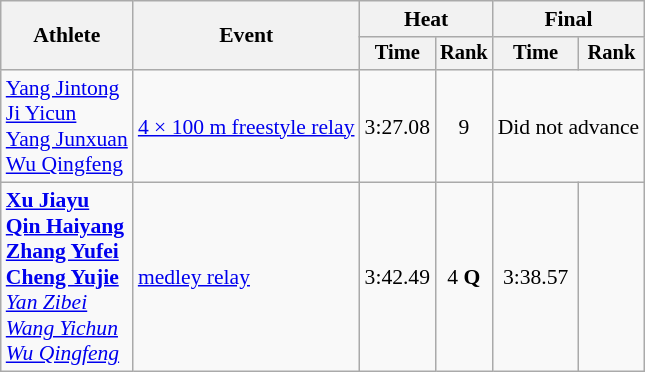<table class="wikitable" style="text-align:center; font-size:90%;">
<tr>
<th rowspan="2">Athlete</th>
<th rowspan="2">Event</th>
<th colspan="2">Heat</th>
<th colspan="2">Final</th>
</tr>
<tr style="font-size:95%">
<th>Time</th>
<th>Rank</th>
<th>Time</th>
<th>Rank</th>
</tr>
<tr>
<td align=left><a href='#'>Yang Jintong</a> <br><a href='#'>Ji Yicun</a> <br><a href='#'>Yang Junxuan</a> <br><a href='#'>Wu Qingfeng</a></td>
<td align=left><a href='#'>4 × 100 m freestyle relay</a></td>
<td>3:27.08</td>
<td>9</td>
<td colspan="2">Did not advance</td>
</tr>
<tr>
<td align=left><strong><a href='#'>Xu Jiayu</a><br><a href='#'>Qin Haiyang</a><br><a href='#'>Zhang Yufei</a><br><a href='#'>Cheng Yujie</a></strong><br><em><a href='#'>Yan Zibei</a><br><a href='#'>Wang Yichun</a><br><a href='#'>Wu Qingfeng</a></em></td>
<td align=left><a href='#'> medley relay</a></td>
<td>3:42.49</td>
<td>4 <strong>Q</strong></td>
<td>3:38.57</td>
<td></td>
</tr>
</table>
